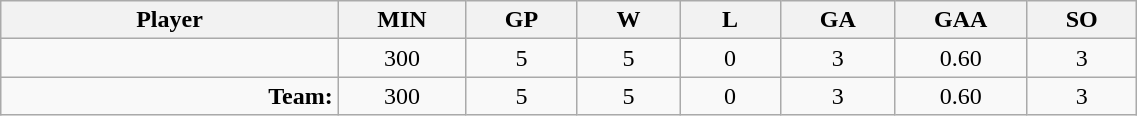<table class="wikitable sortable" width="60%">
<tr>
<th bgcolor="#DDDDFF" width="10%">Player</th>
<th width="3%" bgcolor="#DDDDFF" title="Minutes played">MIN</th>
<th width="3%" bgcolor="#DDDDFF" title="Games played in">GP</th>
<th width="3%" bgcolor="#DDDDFF" title="Wins">W</th>
<th width="3%" bgcolor="#DDDDFF"title="Losses">L</th>
<th width="3%" bgcolor="#DDDDFF" title="Goals against">GA</th>
<th width="3%" bgcolor="#DDDDFF" title="Goals against average">GAA</th>
<th width="3%" bgcolor="#DDDDFF" title="Shut-outs">SO</th>
</tr>
<tr align="center">
<td align="right"></td>
<td>300</td>
<td>5</td>
<td>5</td>
<td>0</td>
<td>3</td>
<td>0.60</td>
<td>3</td>
</tr>
<tr align="center">
<td align="right"><strong>Team:</strong></td>
<td>300</td>
<td>5</td>
<td>5</td>
<td>0</td>
<td>3</td>
<td>0.60</td>
<td>3</td>
</tr>
</table>
